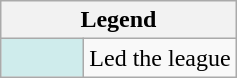<table class="wikitable">
<tr>
<th colspan="2">Legend</th>
</tr>
<tr>
<td style="background:#cfecec; width:3em;"></td>
<td>Led the league</td>
</tr>
</table>
